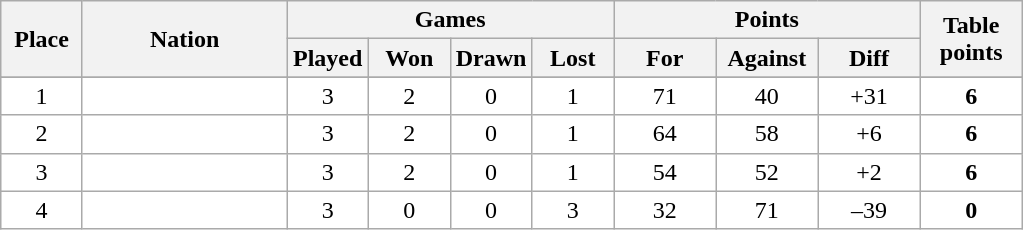<table class="wikitable">
<tr>
<th rowspan=2 width="8%">Place</th>
<th rowspan=2 width="20%">Nation</th>
<th colspan=4 width="32%">Games</th>
<th colspan=3 width="30%">Points</th>
<th rowspan=2 width="10%">Table<br>points</th>
</tr>
<tr>
<th width="8%">Played</th>
<th width="8%">Won</th>
<th width="8%">Drawn</th>
<th width="8%">Lost</th>
<th width="10%">For</th>
<th width="10%">Against</th>
<th width="10%">Diff</th>
</tr>
<tr>
</tr>
<tr bgcolor=#ffffff align=center>
<td>1</td>
<td align=left></td>
<td>3</td>
<td>2</td>
<td>0</td>
<td>1</td>
<td>71</td>
<td>40</td>
<td>+31</td>
<td><strong>6</strong></td>
</tr>
<tr bgcolor=#ffffff align=center>
<td>2</td>
<td align=left></td>
<td>3</td>
<td>2</td>
<td>0</td>
<td>1</td>
<td>64</td>
<td>58</td>
<td>+6</td>
<td><strong>6</strong></td>
</tr>
<tr bgcolor=#ffffff align=center>
<td>3</td>
<td align=left></td>
<td>3</td>
<td>2</td>
<td>0</td>
<td>1</td>
<td>54</td>
<td>52</td>
<td>+2</td>
<td><strong>6</strong></td>
</tr>
<tr bgcolor=#ffffff align=center>
<td>4</td>
<td align=left></td>
<td>3</td>
<td>0</td>
<td>0</td>
<td>3</td>
<td>32</td>
<td>71</td>
<td>–39</td>
<td><strong>0</strong></td>
</tr>
</table>
